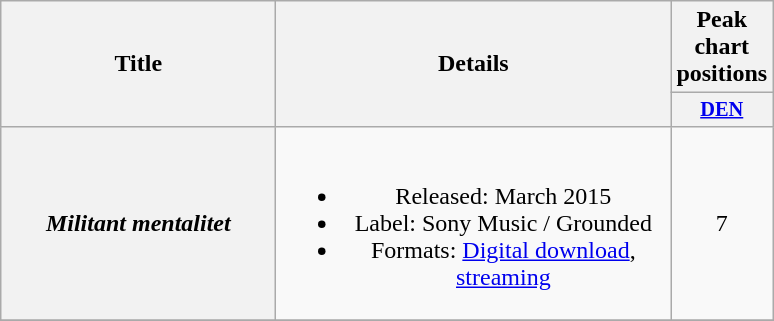<table class="wikitable plainrowheaders" style="text-align:center;" border="1">
<tr>
<th scope="col" rowspan="2" style="width:11em;">Title</th>
<th scope="col" rowspan="2" style="width:16em;">Details</th>
<th scope="col" colspan="1">Peak chart positions</th>
</tr>
<tr>
<th scope="col" style="width:3em;font-size:85%;"><a href='#'>DEN</a><br></th>
</tr>
<tr>
<th scope="row"><em>Militant mentalitet</em></th>
<td><br><ul><li>Released: March 2015</li><li>Label: Sony Music / Grounded</li><li>Formats: <a href='#'>Digital download</a>, <a href='#'>streaming</a></li></ul></td>
<td>7</td>
</tr>
<tr>
</tr>
</table>
